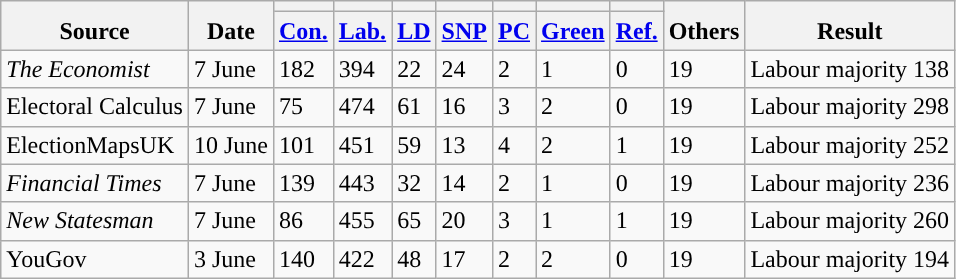<table class="wikitable sortable mw-collapsible">
<tr style="vertical-align:bottom;">
<th rowspan=2>Source</th>
<th rowspan=2>Date</th>
<th style="background:"></th>
<th style="background:"></th>
<th style="background:"></th>
<th style="background:"></th>
<th style="background:"></th>
<th style="background:"></th>
<th style="background:"></th>
<th rowspan=2>Others</th>
<th rowspan=2>Result</th>
</tr>
<tr style="vertical-align:bottom;">
<th><a href='#'>Con.</a></th>
<th><a href='#'>Lab.</a></th>
<th><a href='#'>LD</a></th>
<th><a href='#'>SNP</a></th>
<th><a href='#'>PC</a></th>
<th><a href='#'>Green</a></th>
<th><a href='#'>Ref.</a></th>
</tr>
<tr>
<td><em>The Economist</em></td>
<td>7 June</td>
<td>182</td>
<td>394</td>
<td>22</td>
<td>24</td>
<td>2</td>
<td>1</td>
<td>0</td>
<td>19</td>
<td>Labour majority 138</td>
</tr>
<tr>
<td>Electoral Calculus</td>
<td>7 June</td>
<td>75</td>
<td>474</td>
<td>61</td>
<td>16</td>
<td>3</td>
<td>2</td>
<td>0</td>
<td>19</td>
<td>Labour majority 298</td>
</tr>
<tr>
<td>ElectionMapsUK</td>
<td>10 June</td>
<td>101</td>
<td>451</td>
<td>59</td>
<td>13</td>
<td>4</td>
<td>2</td>
<td>1</td>
<td>19</td>
<td>Labour majority 252</td>
</tr>
<tr>
<td><em>Financial Times</em></td>
<td>7 June</td>
<td>139</td>
<td>443</td>
<td>32</td>
<td>14</td>
<td>2</td>
<td>1</td>
<td>0</td>
<td>19</td>
<td>Labour majority 236</td>
</tr>
<tr>
<td><em>New Statesman</em> </td>
<td>7 June</td>
<td>86</td>
<td>455</td>
<td>65</td>
<td>20</td>
<td>3</td>
<td>1</td>
<td>1</td>
<td>19</td>
<td>Labour majority 260</td>
</tr>
<tr>
<td>YouGov</td>
<td>3 June</td>
<td>140</td>
<td>422</td>
<td>48</td>
<td>17</td>
<td>2</td>
<td>2</td>
<td>0</td>
<td>19</td>
<td>Labour majority 194</td>
</tr>
</table>
